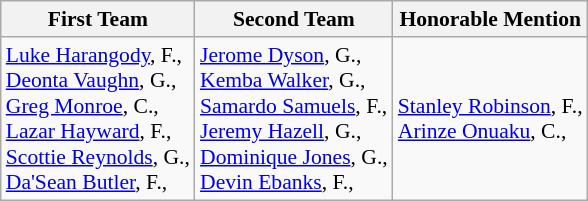<table class="wikitable" style="white-space:nowrap; font-size:90%;">
<tr>
<th>First Team</th>
<th>Second Team</th>
<th>Honorable Mention</th>
</tr>
<tr>
<td><a href='#'>Luke Harangody</a>, F., <br><a href='#'>Deonta Vaughn</a>, G., <br><a href='#'>Greg Monroe</a>, C., <br><a href='#'>Lazar Hayward</a>, F., <br><a href='#'>Scottie Reynolds</a>, G., <br><a href='#'>Da'Sean Butler</a>, F., </td>
<td><a href='#'>Jerome Dyson</a>, G., <br><a href='#'>Kemba Walker</a>, G., <br><a href='#'>Samardo Samuels</a>, F., <br><a href='#'>Jeremy Hazell</a>, G., <br><a href='#'>Dominique Jones</a>, G., <br><a href='#'>Devin Ebanks</a>, F., </td>
<td><a href='#'>Stanley Robinson</a>, F., <br><a href='#'>Arinze Onuaku</a>, C., </td>
</tr>
</table>
